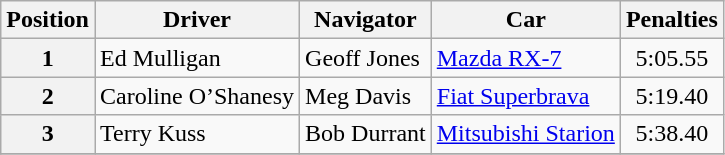<table class="wikitable" border="1">
<tr>
<th>Position</th>
<th>Driver</th>
<th>Navigator</th>
<th>Car</th>
<th>Penalties</th>
</tr>
<tr>
<th>1</th>
<td>Ed Mulligan</td>
<td>Geoff Jones</td>
<td><a href='#'>Mazda RX-7</a></td>
<td align="center">5:05.55</td>
</tr>
<tr>
<th>2</th>
<td>Caroline O’Shanesy</td>
<td>Meg Davis</td>
<td><a href='#'>Fiat Superbrava</a></td>
<td align="center">5:19.40</td>
</tr>
<tr>
<th>3</th>
<td>Terry Kuss</td>
<td>Bob Durrant</td>
<td><a href='#'>Mitsubishi Starion</a></td>
<td align="center">5:38.40</td>
</tr>
<tr>
</tr>
</table>
